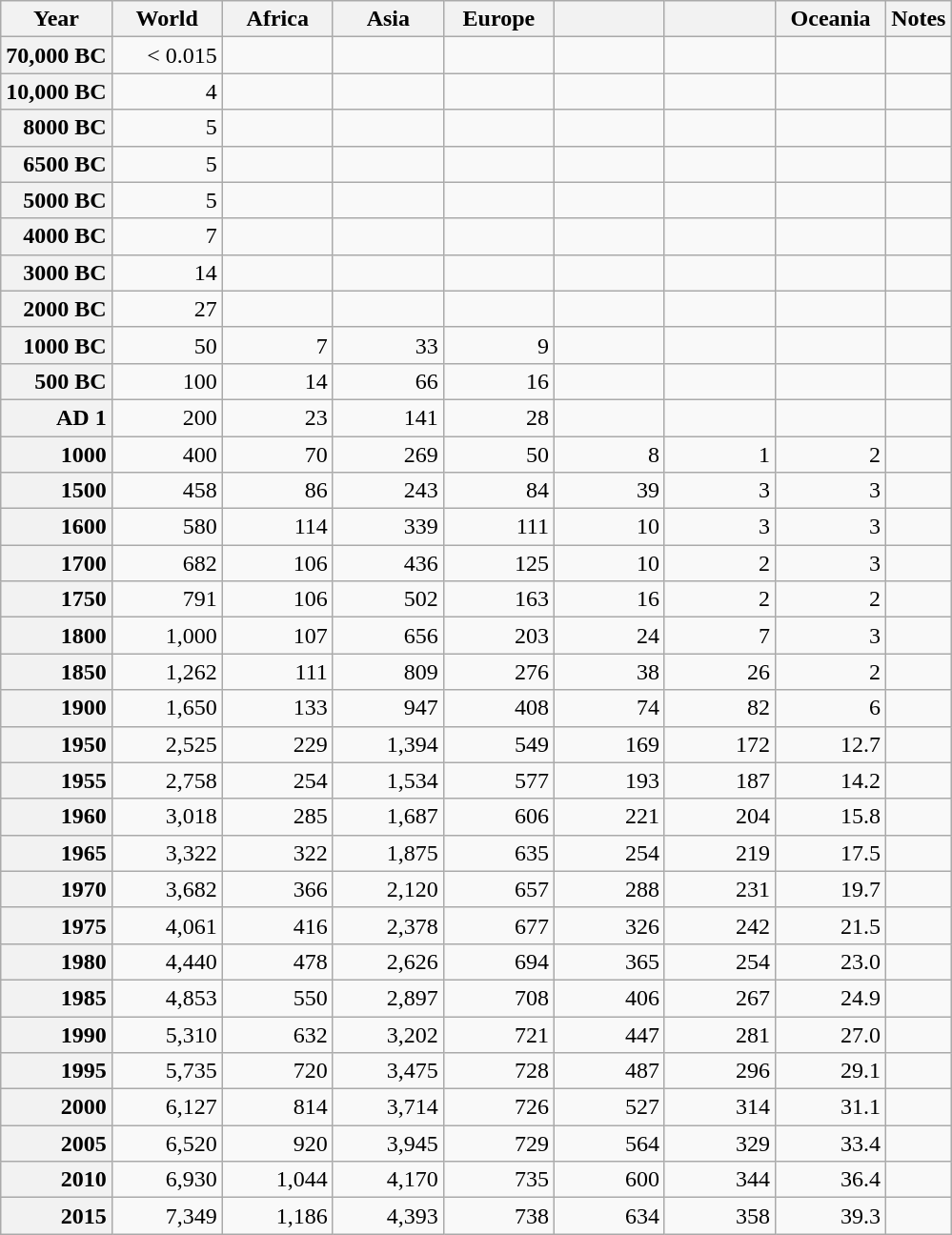<table class="wikitable" style="text-align:right;">
<tr>
<th>Year</th>
<th style="width:70px;">World</th>
<th style="width:70px;">Africa</th>
<th style="width:70px;">Asia</th>
<th style="width:70px;">Europe</th>
<th style="width:70px;"></th>
<th style="width:70px;"><br></th>
<th style="width:70px;">Oceania</th>
<th>Notes</th>
</tr>
<tr>
<th style="text-align: right;">70,000 BC</th>
<td>< 0.015</td>
<td></td>
<td></td>
<td></td>
<td></td>
<td></td>
<td></td>
<td></td>
</tr>
<tr>
<th style="text-align: right;">10,000 BC</th>
<td>4</td>
<td></td>
<td></td>
<td></td>
<td></td>
<td></td>
<td></td>
<td></td>
</tr>
<tr>
<th style="text-align: right;">8000 BC</th>
<td>5</td>
<td></td>
<td></td>
<td></td>
<td></td>
<td></td>
<td></td>
<td></td>
</tr>
<tr>
<th style="text-align: right;">6500 BC</th>
<td>5</td>
<td></td>
<td></td>
<td></td>
<td></td>
<td></td>
<td></td>
<td></td>
</tr>
<tr>
<th style="text-align: right;">5000 BC</th>
<td>5</td>
<td></td>
<td></td>
<td></td>
<td></td>
<td></td>
<td></td>
<td></td>
</tr>
<tr>
<th style="text-align: right;">4000 BC</th>
<td>7</td>
<td></td>
<td></td>
<td></td>
<td></td>
<td></td>
<td></td>
<td></td>
</tr>
<tr>
<th style="text-align: right;">3000 BC</th>
<td>14</td>
<td></td>
<td></td>
<td></td>
<td></td>
<td></td>
<td></td>
<td></td>
</tr>
<tr>
<th style="text-align: right;">2000 BC</th>
<td>27</td>
<td></td>
<td></td>
<td></td>
<td></td>
<td></td>
<td></td>
<td></td>
</tr>
<tr>
<th style="text-align: right;">1000 BC</th>
<td>50</td>
<td>7</td>
<td>33</td>
<td>9</td>
<td></td>
<td></td>
<td></td>
<td></td>
</tr>
<tr>
<th style="text-align: right;">500 BC</th>
<td>100</td>
<td>14</td>
<td>66</td>
<td>16</td>
<td></td>
<td></td>
<td></td>
<td></td>
</tr>
<tr>
<th style="text-align: right;">AD 1</th>
<td>200</td>
<td>23</td>
<td>141</td>
<td>28</td>
<td></td>
<td></td>
<td></td>
<td></td>
</tr>
<tr>
<th style="text-align: right;">1000</th>
<td>400</td>
<td>70</td>
<td>269</td>
<td>50</td>
<td>8</td>
<td>1</td>
<td>2</td>
<td></td>
</tr>
<tr>
<th style="text-align: right;">1500</th>
<td>458</td>
<td>86</td>
<td>243</td>
<td>84</td>
<td>39</td>
<td>3</td>
<td>3</td>
<td></td>
</tr>
<tr>
<th style="text-align:right;">1600</th>
<td>580</td>
<td>114</td>
<td>339</td>
<td>111</td>
<td>10</td>
<td>3</td>
<td>3</td>
<td></td>
</tr>
<tr>
<th style="text-align: right;">1700</th>
<td>682</td>
<td>106</td>
<td>436</td>
<td>125</td>
<td>10</td>
<td>2</td>
<td>3</td>
<td></td>
</tr>
<tr>
<th style="text-align: right;">1750</th>
<td>791</td>
<td>106</td>
<td>502</td>
<td>163</td>
<td>16</td>
<td>2</td>
<td>2</td>
<td></td>
</tr>
<tr>
<th style="text-align: right;">1800</th>
<td>1,000</td>
<td>107</td>
<td>656</td>
<td>203</td>
<td>24</td>
<td>7</td>
<td>3</td>
<td></td>
</tr>
<tr>
<th style="text-align: right;">1850</th>
<td>1,262</td>
<td>111</td>
<td>809</td>
<td>276</td>
<td>38</td>
<td>26</td>
<td>2</td>
<td></td>
</tr>
<tr>
<th style="text-align: right;">1900</th>
<td>1,650</td>
<td>133</td>
<td>947</td>
<td>408</td>
<td>74</td>
<td>82</td>
<td>6</td>
<td></td>
</tr>
<tr>
<th style="text-align: right;">1950</th>
<td>2,525</td>
<td>229</td>
<td>1,394</td>
<td>549</td>
<td>169</td>
<td>172</td>
<td>12.7</td>
<td></td>
</tr>
<tr>
<th style="text-align: right;">1955</th>
<td>2,758</td>
<td>254</td>
<td>1,534</td>
<td>577</td>
<td>193</td>
<td>187</td>
<td>14.2</td>
<td></td>
</tr>
<tr>
<th style="text-align: right;">1960</th>
<td>3,018</td>
<td>285</td>
<td>1,687</td>
<td>606</td>
<td>221</td>
<td>204</td>
<td>15.8</td>
<td></td>
</tr>
<tr>
<th style="text-align: right;">1965</th>
<td>3,322</td>
<td>322</td>
<td>1,875</td>
<td>635</td>
<td>254</td>
<td>219</td>
<td>17.5</td>
<td></td>
</tr>
<tr>
<th style="text-align: right;">1970</th>
<td>3,682</td>
<td>366</td>
<td>2,120</td>
<td>657</td>
<td>288</td>
<td>231</td>
<td>19.7</td>
<td></td>
</tr>
<tr>
<th style="text-align: right;">1975</th>
<td>4,061</td>
<td>416</td>
<td>2,378</td>
<td>677</td>
<td>326</td>
<td>242</td>
<td>21.5</td>
<td></td>
</tr>
<tr>
<th style="text-align: right;">1980</th>
<td>4,440</td>
<td>478</td>
<td>2,626</td>
<td>694</td>
<td>365</td>
<td>254</td>
<td>23.0</td>
<td></td>
</tr>
<tr>
<th style="text-align: right;">1985</th>
<td>4,853</td>
<td>550</td>
<td>2,897</td>
<td>708</td>
<td>406</td>
<td>267</td>
<td>24.9</td>
<td></td>
</tr>
<tr>
<th style="text-align: right;">1990</th>
<td>5,310</td>
<td>632</td>
<td>3,202</td>
<td>721</td>
<td>447</td>
<td>281</td>
<td>27.0</td>
<td></td>
</tr>
<tr>
<th style="text-align: right;">1995</th>
<td>5,735</td>
<td>720</td>
<td>3,475</td>
<td>728</td>
<td>487</td>
<td>296</td>
<td>29.1</td>
<td></td>
</tr>
<tr>
<th style="text-align: right;">2000</th>
<td>6,127</td>
<td>814</td>
<td>3,714</td>
<td>726</td>
<td>527</td>
<td>314</td>
<td>31.1</td>
<td></td>
</tr>
<tr>
<th style="text-align: right;">2005</th>
<td>6,520</td>
<td>920</td>
<td>3,945</td>
<td>729</td>
<td>564</td>
<td>329</td>
<td>33.4</td>
<td></td>
</tr>
<tr>
<th style="text-align: right;">2010</th>
<td>6,930</td>
<td>1,044</td>
<td>4,170</td>
<td>735</td>
<td>600</td>
<td>344</td>
<td>36.4</td>
<td></td>
</tr>
<tr>
<th style="text-align: right;">2015</th>
<td>7,349</td>
<td>1,186</td>
<td>4,393</td>
<td>738</td>
<td>634</td>
<td>358</td>
<td>39.3</td>
<td></td>
</tr>
</table>
